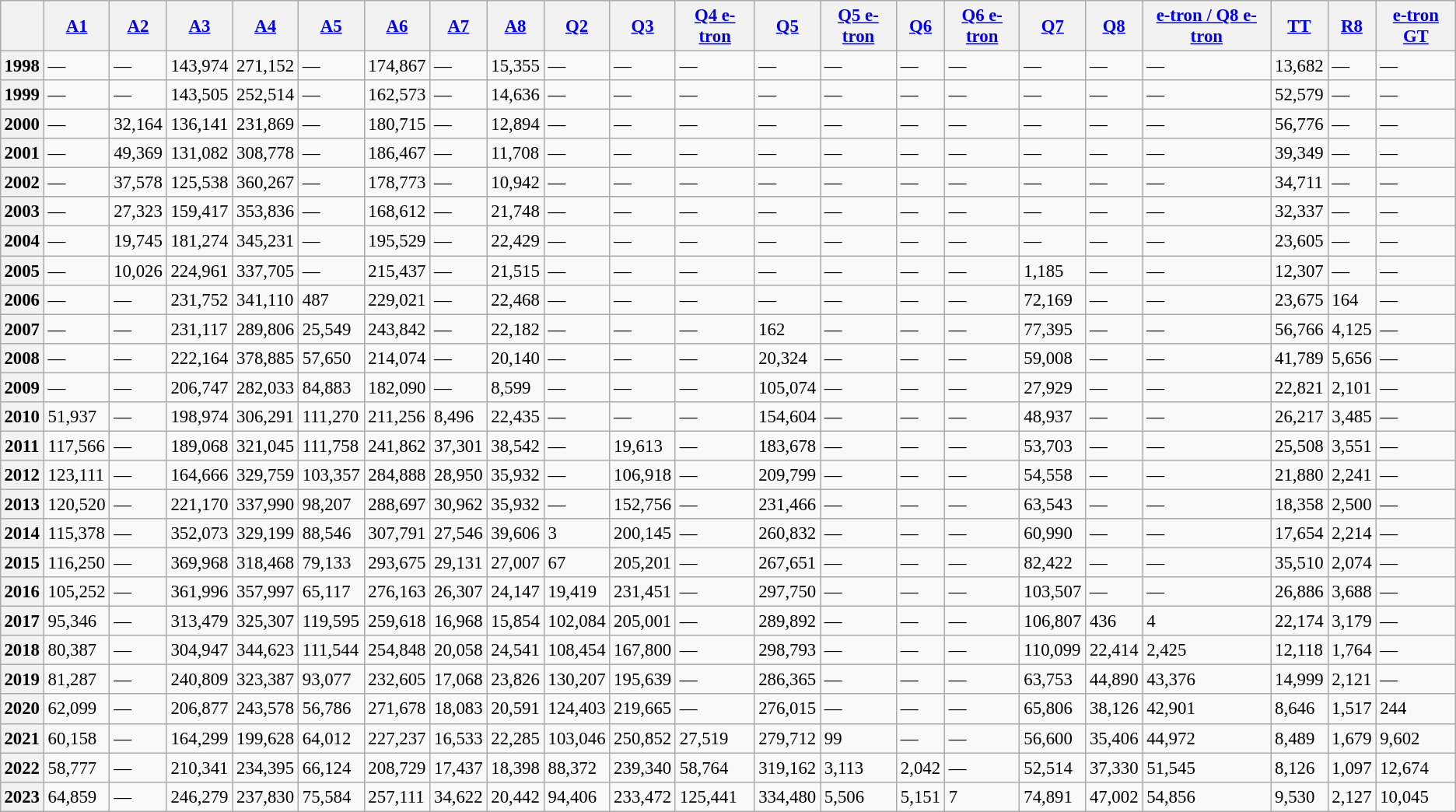<table class="wikitable" style="margin:0.5em; font-size:95%">
<tr>
<th></th>
<th><a href='#'>A1</a></th>
<th><a href='#'>A2</a></th>
<th><a href='#'>A3</a></th>
<th><a href='#'>A4</a></th>
<th><a href='#'>A5</a></th>
<th><a href='#'>A6</a></th>
<th><a href='#'>A7</a></th>
<th><a href='#'>A8</a></th>
<th><a href='#'>Q2</a></th>
<th><a href='#'>Q3</a></th>
<th><a href='#'>Q4 e-tron</a></th>
<th><a href='#'>Q5</a></th>
<th><a href='#'>Q5 e-tron</a></th>
<th><a href='#'>Q6</a></th>
<th><a href='#'>Q6 e-tron</a></th>
<th><a href='#'>Q7</a></th>
<th><a href='#'>Q8</a></th>
<th><a href='#'>e-tron / Q8 e-tron</a></th>
<th><a href='#'>TT</a></th>
<th><a href='#'>R8</a></th>
<th><a href='#'>e-tron GT</a></th>
</tr>
<tr>
<th>1998</th>
<td>—</td>
<td>—</td>
<td>143,974</td>
<td>271,152</td>
<td>—</td>
<td>174,867</td>
<td>—</td>
<td>15,355</td>
<td>—</td>
<td>—</td>
<td>—</td>
<td>—</td>
<td>—</td>
<td>—</td>
<td>—</td>
<td>—</td>
<td>—</td>
<td>—</td>
<td>13,682</td>
<td>—</td>
<td>—</td>
</tr>
<tr>
<th>1999</th>
<td>—</td>
<td>—</td>
<td>143,505</td>
<td>252,514</td>
<td>—</td>
<td>162,573</td>
<td>—</td>
<td>14,636</td>
<td>—</td>
<td>—</td>
<td>—</td>
<td>—</td>
<td>—</td>
<td>—</td>
<td>—</td>
<td>—</td>
<td>—</td>
<td>—</td>
<td>52,579</td>
<td>—</td>
<td>—</td>
</tr>
<tr>
<th>2000</th>
<td>—</td>
<td>32,164</td>
<td>136,141</td>
<td>231,869</td>
<td>—</td>
<td>180,715</td>
<td>—</td>
<td>12,894</td>
<td>—</td>
<td>—</td>
<td>—</td>
<td>—</td>
<td>—</td>
<td>—</td>
<td>—</td>
<td>—</td>
<td>—</td>
<td>—</td>
<td>56,776</td>
<td>—</td>
<td>—</td>
</tr>
<tr>
<th>2001</th>
<td>—</td>
<td>49,369</td>
<td>131,082</td>
<td>308,778</td>
<td>—</td>
<td>186,467</td>
<td>—</td>
<td>11,708</td>
<td>—</td>
<td>—</td>
<td>—</td>
<td>—</td>
<td>—</td>
<td>—</td>
<td>—</td>
<td>—</td>
<td>—</td>
<td>—</td>
<td>39,349</td>
<td>—</td>
<td>—</td>
</tr>
<tr>
<th>2002</th>
<td>—</td>
<td>37,578</td>
<td>125,538</td>
<td>360,267</td>
<td>—</td>
<td>178,773</td>
<td>—</td>
<td>10,942</td>
<td>—</td>
<td>—</td>
<td>—</td>
<td>—</td>
<td>—</td>
<td>—</td>
<td>—</td>
<td>—</td>
<td>—</td>
<td>—</td>
<td>34,711</td>
<td>—</td>
<td>—</td>
</tr>
<tr>
<th>2003</th>
<td>—</td>
<td>27,323</td>
<td>159,417</td>
<td>353,836</td>
<td>—</td>
<td>168,612</td>
<td>—</td>
<td>21,748</td>
<td>—</td>
<td>—</td>
<td>—</td>
<td>—</td>
<td>—</td>
<td>—</td>
<td>—</td>
<td>—</td>
<td>—</td>
<td>—</td>
<td>32,337</td>
<td>—</td>
<td>—</td>
</tr>
<tr>
<th>2004</th>
<td>—</td>
<td>19,745</td>
<td>181,274</td>
<td>345,231</td>
<td>—</td>
<td>195,529</td>
<td>—</td>
<td>22,429</td>
<td>—</td>
<td>—</td>
<td>—</td>
<td>—</td>
<td>—</td>
<td>—</td>
<td>—</td>
<td>—</td>
<td>—</td>
<td>—</td>
<td>23,605</td>
<td>—</td>
<td>—</td>
</tr>
<tr>
<th>2005</th>
<td>—</td>
<td>10,026</td>
<td>224,961</td>
<td>337,705</td>
<td>—</td>
<td>215,437</td>
<td>—</td>
<td>21,515</td>
<td>—</td>
<td>—</td>
<td>—</td>
<td>—</td>
<td>—</td>
<td>—</td>
<td>—</td>
<td>1,185</td>
<td>—</td>
<td>—</td>
<td>12,307</td>
<td>—</td>
<td>—</td>
</tr>
<tr>
<th>2006</th>
<td>—</td>
<td>—</td>
<td>231,752</td>
<td>341,110</td>
<td>487</td>
<td>229,021</td>
<td>—</td>
<td>22,468</td>
<td>—</td>
<td>—</td>
<td>—</td>
<td>—</td>
<td>—</td>
<td>—</td>
<td>—</td>
<td>72,169</td>
<td>—</td>
<td>—</td>
<td>23,675</td>
<td>164</td>
<td>—</td>
</tr>
<tr>
<th>2007</th>
<td>—</td>
<td>—</td>
<td>231,117</td>
<td>289,806</td>
<td>25,549</td>
<td>243,842</td>
<td>—</td>
<td>22,182</td>
<td>—</td>
<td>—</td>
<td>—</td>
<td>162</td>
<td>—</td>
<td>—</td>
<td>—</td>
<td>77,395</td>
<td>—</td>
<td>—</td>
<td>56,766</td>
<td>4,125</td>
<td>—</td>
</tr>
<tr>
<th>2008</th>
<td>—</td>
<td>—</td>
<td>222,164</td>
<td>378,885</td>
<td>57,650</td>
<td>214,074</td>
<td>—</td>
<td>20,140</td>
<td>—</td>
<td>—</td>
<td>—</td>
<td>20,324</td>
<td>—</td>
<td>—</td>
<td>—</td>
<td>59,008</td>
<td>—</td>
<td>—</td>
<td>41,789</td>
<td>5,656</td>
<td>—</td>
</tr>
<tr>
<th>2009</th>
<td>—</td>
<td>—</td>
<td>206,747</td>
<td>282,033</td>
<td>84,883</td>
<td>182,090</td>
<td>—</td>
<td>8,599</td>
<td>—</td>
<td>—</td>
<td>—</td>
<td>105,074</td>
<td>—</td>
<td>—</td>
<td>—</td>
<td>27,929</td>
<td>—</td>
<td>—</td>
<td>22,821</td>
<td>2,101</td>
<td>—</td>
</tr>
<tr>
<th>2010</th>
<td>51,937</td>
<td>—</td>
<td>198,974</td>
<td>306,291</td>
<td>111,270</td>
<td>211,256</td>
<td>8,496</td>
<td>22,435</td>
<td>—</td>
<td>—</td>
<td>—</td>
<td>154,604</td>
<td>—</td>
<td>—</td>
<td>—</td>
<td>48,937</td>
<td>—</td>
<td>—</td>
<td>26,217</td>
<td>3,485</td>
<td>—</td>
</tr>
<tr>
<th>2011</th>
<td>117,566</td>
<td>—</td>
<td>189,068</td>
<td>321,045</td>
<td>111,758</td>
<td>241,862</td>
<td>37,301</td>
<td>38,542</td>
<td>—</td>
<td>19,613</td>
<td>—</td>
<td>183,678</td>
<td>—</td>
<td>—</td>
<td>—</td>
<td>53,703</td>
<td>—</td>
<td>—</td>
<td>25,508</td>
<td>3,551</td>
<td>—</td>
</tr>
<tr>
<th>2012</th>
<td>123,111</td>
<td>—</td>
<td>164,666</td>
<td>329,759</td>
<td>103,357</td>
<td>284,888</td>
<td>28,950</td>
<td>35,932</td>
<td>—</td>
<td>106,918</td>
<td>—</td>
<td>209,799</td>
<td>—</td>
<td>—</td>
<td>—</td>
<td>54,558</td>
<td>—</td>
<td>—</td>
<td>21,880</td>
<td>2,241</td>
<td>—</td>
</tr>
<tr>
<th>2013</th>
<td>120,520</td>
<td>—</td>
<td>221,170</td>
<td>337,990</td>
<td>98,207</td>
<td>288,697</td>
<td>30,962</td>
<td>35,932</td>
<td>—</td>
<td>152,756</td>
<td>—</td>
<td>231,466</td>
<td>—</td>
<td>—</td>
<td>—</td>
<td>63,543</td>
<td>—</td>
<td>—</td>
<td>18,358</td>
<td>2,500</td>
<td>—</td>
</tr>
<tr>
<th>2014</th>
<td>115,378</td>
<td>—</td>
<td>352,073</td>
<td>329,199</td>
<td>88,546</td>
<td>307,791</td>
<td>27,546</td>
<td>39,606</td>
<td>3</td>
<td>200,145</td>
<td>—</td>
<td>260,832</td>
<td>—</td>
<td>—</td>
<td>—</td>
<td>60,990</td>
<td>—</td>
<td>—</td>
<td>17,654</td>
<td>2,214</td>
<td>—</td>
</tr>
<tr>
<th>2015</th>
<td>116,250</td>
<td>—</td>
<td>369,968</td>
<td>318,468</td>
<td>79,133</td>
<td>293,675</td>
<td>29,131</td>
<td>27,007</td>
<td>67</td>
<td>205,201</td>
<td>—</td>
<td>267,651</td>
<td>—</td>
<td>—</td>
<td>—</td>
<td>82,422</td>
<td>—</td>
<td>—</td>
<td>35,510</td>
<td>2,074</td>
<td>—</td>
</tr>
<tr>
<th>2016</th>
<td>105,252</td>
<td>—</td>
<td>361,996</td>
<td>357,997</td>
<td>65,117</td>
<td>276,163</td>
<td>26,307</td>
<td>24,147</td>
<td>19,419</td>
<td>231,451</td>
<td>—</td>
<td>297,750</td>
<td>—</td>
<td>—</td>
<td>—</td>
<td>103,507</td>
<td>—</td>
<td>—</td>
<td>26,886</td>
<td>3,688</td>
<td>—</td>
</tr>
<tr>
<th>2017</th>
<td>95,346</td>
<td>—</td>
<td>313,479</td>
<td>325,307</td>
<td>119,595</td>
<td>259,618</td>
<td>16,968</td>
<td>15,854</td>
<td>102,084</td>
<td>205,001</td>
<td>—</td>
<td>289,892</td>
<td>—</td>
<td>—</td>
<td>—</td>
<td>106,807</td>
<td>436</td>
<td>4</td>
<td>22,174</td>
<td>3,179</td>
<td>—</td>
</tr>
<tr>
<th>2018</th>
<td>80,387</td>
<td>—</td>
<td>304,947</td>
<td>344,623</td>
<td>111,544</td>
<td>254,848</td>
<td>20,058</td>
<td>24,541</td>
<td>108,454</td>
<td>167,800</td>
<td>—</td>
<td>298,793</td>
<td>—</td>
<td>—</td>
<td>—</td>
<td>110,099</td>
<td>22,414</td>
<td>2,425</td>
<td>12,118</td>
<td>1,764</td>
<td>—</td>
</tr>
<tr>
<th>2019</th>
<td>81,287</td>
<td>—</td>
<td>240,809</td>
<td>323,387</td>
<td>93,077</td>
<td>232,605</td>
<td>17,068</td>
<td>23,826</td>
<td>130,207</td>
<td>195,639</td>
<td>—</td>
<td>286,365</td>
<td>—</td>
<td>—</td>
<td>—</td>
<td>63,753</td>
<td>44,890</td>
<td>43,376</td>
<td>14,999</td>
<td>2,121</td>
<td>—</td>
</tr>
<tr>
<th>2020</th>
<td>62,099</td>
<td>—</td>
<td>206,877</td>
<td>243,578</td>
<td>56,786</td>
<td>271,678</td>
<td>18,083</td>
<td>20,591</td>
<td>124,403</td>
<td>219,665</td>
<td>—</td>
<td>276,015</td>
<td>—</td>
<td>—</td>
<td>—</td>
<td>65,806</td>
<td>38,126</td>
<td>42,901</td>
<td>8,646</td>
<td>1,517</td>
<td>244</td>
</tr>
<tr>
<th>2021</th>
<td>60,158</td>
<td>—</td>
<td>164,299</td>
<td>199,628</td>
<td>64,012</td>
<td>227,237</td>
<td>16,533</td>
<td>22,285</td>
<td>103,046</td>
<td>250,852</td>
<td>27,519</td>
<td>279,712</td>
<td>99</td>
<td>—</td>
<td>—</td>
<td>56,600</td>
<td>35,406</td>
<td>44,972</td>
<td>8,489</td>
<td>1,679</td>
<td>9,602</td>
</tr>
<tr>
<th>2022</th>
<td>58,777</td>
<td>—</td>
<td>210,341</td>
<td>234,395</td>
<td>66,124</td>
<td>208,729</td>
<td>17,437</td>
<td>18,398</td>
<td>88,372</td>
<td>239,340</td>
<td>58,764</td>
<td>319,162</td>
<td>3,113</td>
<td>2,042</td>
<td>—</td>
<td>52,514</td>
<td>37,330</td>
<td>51,545</td>
<td>8,126</td>
<td>1,097</td>
<td>12,674</td>
</tr>
<tr>
<th>2023</th>
<td>64,859</td>
<td>—</td>
<td>246,279</td>
<td>237,830</td>
<td>75,584</td>
<td>257,111</td>
<td>34,622</td>
<td>20,442</td>
<td>94,406</td>
<td>233,472</td>
<td>125,441</td>
<td>334,480</td>
<td>5,506</td>
<td>5,151</td>
<td>7</td>
<td>74,891</td>
<td>47,002</td>
<td>54,856</td>
<td>9,530</td>
<td>2,127</td>
<td>10,045</td>
</tr>
</table>
